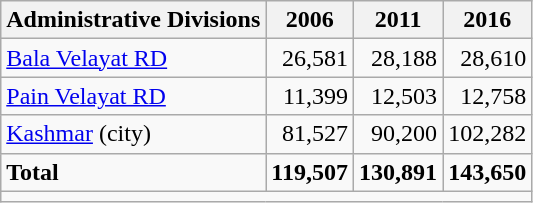<table class="wikitable">
<tr>
<th>Administrative Divisions</th>
<th>2006</th>
<th>2011</th>
<th>2016</th>
</tr>
<tr>
<td><a href='#'>Bala Velayat RD</a></td>
<td style="text-align: right;">26,581</td>
<td style="text-align: right;">28,188</td>
<td style="text-align: right;">28,610</td>
</tr>
<tr>
<td><a href='#'>Pain Velayat RD</a></td>
<td style="text-align: right;">11,399</td>
<td style="text-align: right;">12,503</td>
<td style="text-align: right;">12,758</td>
</tr>
<tr>
<td><a href='#'>Kashmar</a> (city)</td>
<td style="text-align: right;">81,527</td>
<td style="text-align: right;">90,200</td>
<td style="text-align: right;">102,282</td>
</tr>
<tr>
<td><strong>Total</strong></td>
<td style="text-align: right;"><strong>119,507</strong></td>
<td style="text-align: right;"><strong>130,891</strong></td>
<td style="text-align: right;"><strong>143,650</strong></td>
</tr>
<tr>
<td colspan=4></td>
</tr>
</table>
